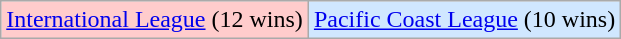<table class="wikitable" style="text-align: center;">
<tr>
<td bgcolor=#ffcccc><a href='#'>International League</a> (12 wins)</td>
<td bgcolor=#d0e7ff><a href='#'>Pacific Coast League</a> (10 wins)</td>
</tr>
</table>
